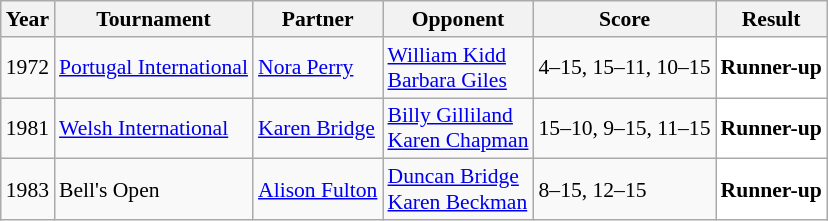<table class="sortable wikitable" style="font-size: 90%;">
<tr>
<th>Year</th>
<th>Tournament</th>
<th>Partner</th>
<th>Opponent</th>
<th>Score</th>
<th>Result</th>
</tr>
<tr>
<td align="center">1972</td>
<td align="left"><a href='#'>Portugal International</a></td>
<td align="left"> <a href='#'>Nora Perry</a></td>
<td align="left"> <a href='#'>William Kidd</a><br> <a href='#'>Barbara Giles</a></td>
<td align="left">4–15, 15–11, 10–15</td>
<td style="text-align:left; background: white"> <strong>Runner-up</strong></td>
</tr>
<tr>
<td align="center">1981</td>
<td align="left"><a href='#'>Welsh International</a></td>
<td align="left"> <a href='#'>Karen Bridge</a></td>
<td align="left"> <a href='#'>Billy Gilliland</a><br> <a href='#'>Karen Chapman</a></td>
<td align="left">15–10, 9–15, 11–15</td>
<td style="text-align:left; background: white"> <strong>Runner-up</strong></td>
</tr>
<tr>
<td align="center">1983</td>
<td align="left">Bell's Open</td>
<td align="left"> <a href='#'>Alison Fulton</a></td>
<td align="left"> <a href='#'>Duncan Bridge</a><br> <a href='#'>Karen Beckman</a></td>
<td align="left">8–15, 12–15</td>
<td style="text-align:left; background: white"> <strong>Runner-up</strong></td>
</tr>
</table>
